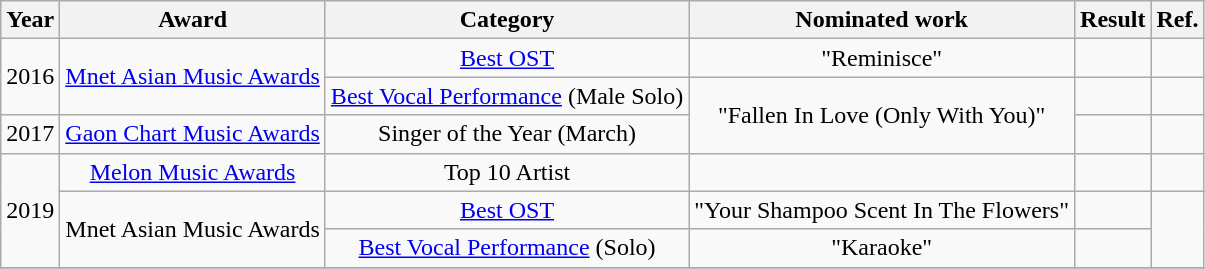<table class="wikitable plainrowheaders" style="text-align:center">
<tr>
<th>Year</th>
<th>Award</th>
<th>Category</th>
<th>Nominated work</th>
<th>Result</th>
<th>Ref.</th>
</tr>
<tr>
<td rowspan="2">2016</td>
<td rowspan="2"><a href='#'>Mnet Asian Music Awards</a></td>
<td><a href='#'>Best OST</a></td>
<td>"Reminisce"</td>
<td></td>
<td></td>
</tr>
<tr>
<td><a href='#'>Best Vocal Performance</a> (Male Solo)</td>
<td rowspan="2">"Fallen In Love (Only With You)"</td>
<td></td>
<td></td>
</tr>
<tr>
<td>2017</td>
<td><a href='#'>Gaon Chart Music Awards</a></td>
<td>Singer of the Year (March)</td>
<td></td>
<td></td>
</tr>
<tr>
<td rowspan="3">2019</td>
<td><a href='#'>Melon Music Awards</a></td>
<td>Top 10 Artist</td>
<td></td>
<td></td>
<td></td>
</tr>
<tr>
<td rowspan="2">Mnet Asian Music Awards</td>
<td><a href='#'>Best OST</a></td>
<td>"Your Shampoo Scent In The Flowers"</td>
<td></td>
<td rowspan="2"></td>
</tr>
<tr>
<td><a href='#'>Best Vocal Performance</a> (Solo)</td>
<td>"Karaoke"</td>
<td></td>
</tr>
<tr>
</tr>
</table>
